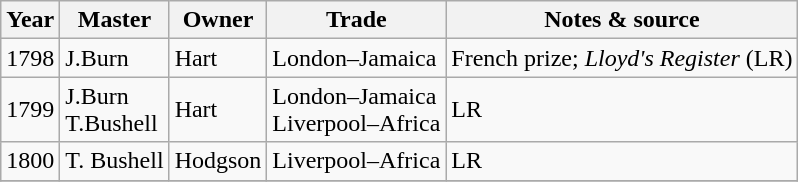<table class="sortable wikitable">
<tr>
<th>Year</th>
<th>Master</th>
<th>Owner</th>
<th>Trade</th>
<th>Notes & source</th>
</tr>
<tr>
<td>1798</td>
<td>J.Burn</td>
<td>Hart</td>
<td>London–Jamaica</td>
<td>French prize; <em>Lloyd's Register</em> (LR)</td>
</tr>
<tr>
<td>1799</td>
<td>J.Burn<br>T.Bushell</td>
<td>Hart</td>
<td>London–Jamaica<br>Liverpool–Africa</td>
<td>LR</td>
</tr>
<tr>
<td>1800</td>
<td>T. Bushell</td>
<td>Hodgson</td>
<td>Liverpool–Africa</td>
<td>LR</td>
</tr>
<tr>
</tr>
</table>
